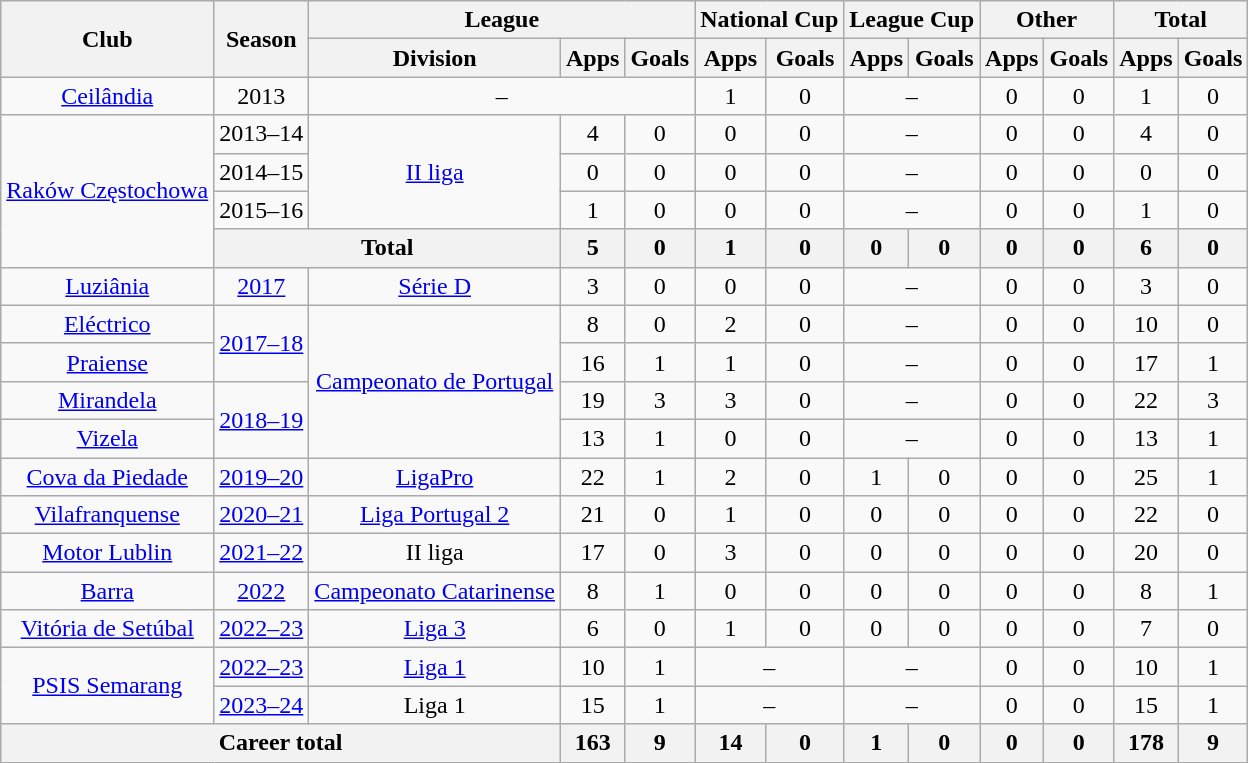<table class="wikitable" style="text-align: center">
<tr>
<th rowspan="2">Club</th>
<th rowspan="2">Season</th>
<th colspan="3">League</th>
<th colspan="2">National Cup</th>
<th colspan="2">League Cup</th>
<th colspan="2">Other</th>
<th colspan="2">Total</th>
</tr>
<tr>
<th>Division</th>
<th>Apps</th>
<th>Goals</th>
<th>Apps</th>
<th>Goals</th>
<th>Apps</th>
<th>Goals</th>
<th>Apps</th>
<th>Goals</th>
<th>Apps</th>
<th>Goals</th>
</tr>
<tr>
<td><a href='#'>Ceilândia</a></td>
<td>2013</td>
<td colspan="3">–</td>
<td>1</td>
<td>0</td>
<td colspan="2">–</td>
<td>0</td>
<td>0</td>
<td>1</td>
<td>0</td>
</tr>
<tr>
<td rowspan="4"><a href='#'>Raków Częstochowa</a></td>
<td>2013–14</td>
<td rowspan="3"><a href='#'>II liga</a></td>
<td>4</td>
<td>0</td>
<td>0</td>
<td>0</td>
<td colspan="2">–</td>
<td>0</td>
<td>0</td>
<td>4</td>
<td>0</td>
</tr>
<tr>
<td>2014–15</td>
<td>0</td>
<td>0</td>
<td>0</td>
<td>0</td>
<td colspan="2">–</td>
<td>0</td>
<td>0</td>
<td>0</td>
<td>0</td>
</tr>
<tr>
<td>2015–16</td>
<td>1</td>
<td>0</td>
<td>0</td>
<td>0</td>
<td colspan="2">–</td>
<td>0</td>
<td>0</td>
<td>1</td>
<td>0</td>
</tr>
<tr>
<th colspan="2"><strong>Total</strong></th>
<th>5</th>
<th>0</th>
<th>1</th>
<th>0</th>
<th>0</th>
<th>0</th>
<th>0</th>
<th>0</th>
<th>6</th>
<th>0</th>
</tr>
<tr>
<td><a href='#'>Luziânia</a></td>
<td><a href='#'>2017</a></td>
<td><a href='#'>Série D</a></td>
<td>3</td>
<td>0</td>
<td>0</td>
<td>0</td>
<td colspan="2">–</td>
<td>0</td>
<td>0</td>
<td>3</td>
<td>0</td>
</tr>
<tr>
<td><a href='#'>Eléctrico</a></td>
<td rowspan="2"><a href='#'>2017–18</a></td>
<td rowspan="4"><a href='#'>Campeonato de Portugal</a></td>
<td>8</td>
<td>0</td>
<td>2</td>
<td>0</td>
<td colspan="2">–</td>
<td>0</td>
<td>0</td>
<td>10</td>
<td>0</td>
</tr>
<tr>
<td><a href='#'>Praiense</a></td>
<td>16</td>
<td>1</td>
<td>1</td>
<td>0</td>
<td colspan="2">–</td>
<td>0</td>
<td>0</td>
<td>17</td>
<td>1</td>
</tr>
<tr>
<td><a href='#'>Mirandela</a></td>
<td rowspan="2"><a href='#'>2018–19</a></td>
<td>19</td>
<td>3</td>
<td>3</td>
<td>0</td>
<td colspan="2">–</td>
<td>0</td>
<td>0</td>
<td>22</td>
<td>3</td>
</tr>
<tr>
<td><a href='#'>Vizela</a></td>
<td>13</td>
<td>1</td>
<td>0</td>
<td>0</td>
<td colspan="2">–</td>
<td>0</td>
<td>0</td>
<td>13</td>
<td>1</td>
</tr>
<tr>
<td><a href='#'>Cova da Piedade</a></td>
<td><a href='#'>2019–20</a></td>
<td><a href='#'>LigaPro</a></td>
<td>22</td>
<td>1</td>
<td>2</td>
<td>0</td>
<td>1</td>
<td>0</td>
<td>0</td>
<td>0</td>
<td>25</td>
<td>1</td>
</tr>
<tr>
<td><a href='#'>Vilafranquense</a></td>
<td><a href='#'>2020–21</a></td>
<td><a href='#'>Liga Portugal 2</a></td>
<td>21</td>
<td>0</td>
<td>1</td>
<td>0</td>
<td>0</td>
<td>0</td>
<td>0</td>
<td>0</td>
<td>22</td>
<td>0</td>
</tr>
<tr>
<td><a href='#'>Motor Lublin</a></td>
<td><a href='#'>2021–22</a></td>
<td>II liga</td>
<td>17</td>
<td>0</td>
<td>3</td>
<td>0</td>
<td>0</td>
<td>0</td>
<td>0</td>
<td>0</td>
<td>20</td>
<td>0</td>
</tr>
<tr>
<td><a href='#'>Barra</a></td>
<td><a href='#'>2022</a></td>
<td><a href='#'>Campeonato Catarinense</a></td>
<td>8</td>
<td>1</td>
<td>0</td>
<td>0</td>
<td>0</td>
<td>0</td>
<td>0</td>
<td>0</td>
<td>8</td>
<td>1</td>
</tr>
<tr>
<td><a href='#'>Vitória de Setúbal</a></td>
<td><a href='#'>2022–23</a></td>
<td><a href='#'>Liga 3</a></td>
<td>6</td>
<td>0</td>
<td>1</td>
<td>0</td>
<td>0</td>
<td>0</td>
<td>0</td>
<td>0</td>
<td>7</td>
<td>0</td>
</tr>
<tr>
<td rowspan="2"><a href='#'>PSIS Semarang</a></td>
<td><a href='#'>2022–23</a></td>
<td><a href='#'>Liga 1</a></td>
<td>10</td>
<td>1</td>
<td colspan="2">–</td>
<td colspan="2">–</td>
<td>0</td>
<td>0</td>
<td>10</td>
<td>1</td>
</tr>
<tr>
<td><a href='#'>2023–24</a></td>
<td>Liga 1</td>
<td>15</td>
<td>1</td>
<td colspan="2">–</td>
<td colspan="2">–</td>
<td>0</td>
<td>0</td>
<td>15</td>
<td>1</td>
</tr>
<tr>
<th colspan="3"><strong>Career total</strong></th>
<th>163</th>
<th>9</th>
<th>14</th>
<th>0</th>
<th>1</th>
<th>0</th>
<th>0</th>
<th>0</th>
<th>178</th>
<th>9</th>
</tr>
</table>
